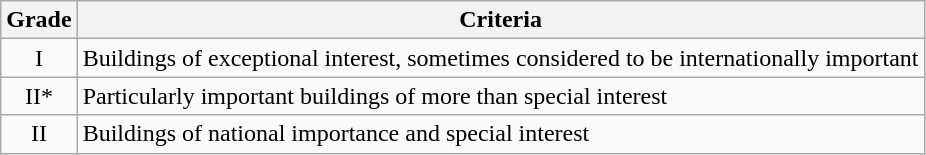<table class="wikitable">
<tr>
<th>Grade</th>
<th>Criteria</th>
</tr>
<tr>
<td align="center" >I</td>
<td>Buildings of exceptional interest, sometimes considered to be internationally important</td>
</tr>
<tr>
<td align="center" >II*</td>
<td>Particularly important buildings of more than special interest</td>
</tr>
<tr>
<td align="center" >II</td>
<td>Buildings of national importance and special interest</td>
</tr>
</table>
